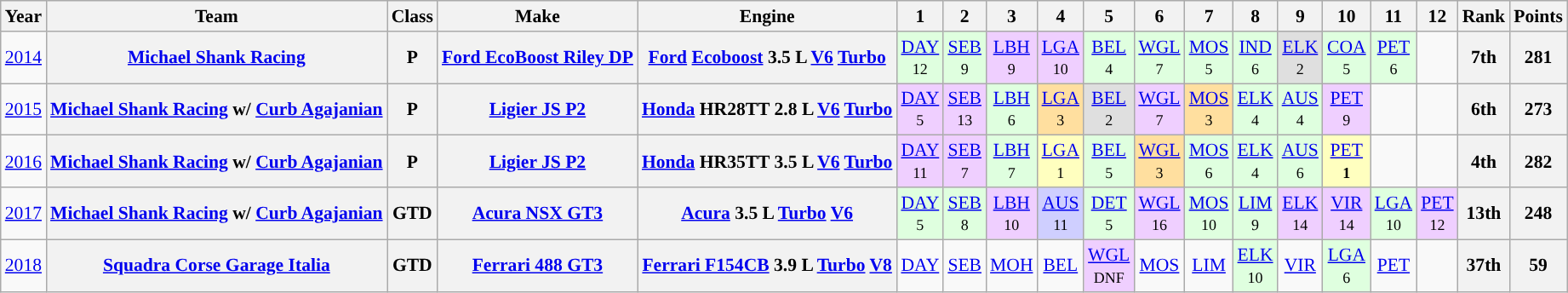<table class="wikitable" style="text-align:center; font-size:90%">
<tr>
<th>Year</th>
<th>Team</th>
<th>Class</th>
<th>Make</th>
<th>Engine</th>
<th>1</th>
<th>2</th>
<th>3</th>
<th>4</th>
<th>5</th>
<th>6</th>
<th>7</th>
<th>8</th>
<th>9</th>
<th>10</th>
<th>11</th>
<th>12</th>
<th>Rank</th>
<th>Points</th>
</tr>
<tr>
<td><a href='#'>2014</a></td>
<th><a href='#'>Michael Shank Racing</a></th>
<th>P</th>
<th><a href='#'>Ford EcoBoost Riley DP</a></th>
<th><a href='#'>Ford</a> <a href='#'>Ecoboost</a> 3.5 L <a href='#'>V6</a> <a href='#'>Turbo</a></th>
<td style="background:#DFFFDF;"><a href='#'>DAY</a><br><small>12</small></td>
<td style="background:#DFFFDF;"><a href='#'>SEB</a><br><small>9</small></td>
<td style="background:#EFCFFF;"><a href='#'>LBH</a><br><small>9</small></td>
<td style="background:#EFCFFF;"><a href='#'>LGA</a><br><small>10</small></td>
<td style="background:#DFFFDF;"><a href='#'>BEL</a><br><small>4</small></td>
<td style="background:#DFFFDF;"><a href='#'>WGL</a><br><small>7</small></td>
<td style="background:#DFFFDF;"><a href='#'>MOS</a><br><small>5</small></td>
<td style="background:#DFFFDF;"><a href='#'>IND</a><br><small>6</small></td>
<td style="background:#DFDFDF;"><a href='#'>ELK</a><br><small>2</small></td>
<td style="background:#DFFFDF;"><a href='#'>COA</a><br><small>5</small></td>
<td style="background:#DFFFDF;"><a href='#'>PET</a><br><small>6</small></td>
<td></td>
<th>7th</th>
<th>281</th>
</tr>
<tr>
<td><a href='#'>2015</a></td>
<th><a href='#'>Michael Shank Racing</a> w/ <a href='#'>Curb Agajanian</a></th>
<th>P</th>
<th><a href='#'>Ligier JS P2</a></th>
<th><a href='#'>Honda</a> HR28TT 2.8 L <a href='#'>V6</a> <a href='#'>Turbo</a></th>
<td style="background:#EFCFFF;"><a href='#'>DAY</a><br><small>5</small></td>
<td style="background:#EFCFFF;"><a href='#'>SEB</a><br><small>13</small></td>
<td style="background:#DFFFDF;"><a href='#'>LBH</a><br><small>6</small></td>
<td style="background:#FFDF9F;"><a href='#'>LGA</a><br><small>3</small></td>
<td style="background:#DFDFDF;"><a href='#'>BEL</a><br><small>2</small></td>
<td style="background:#EFCFFF;"><a href='#'>WGL</a><br><small>7</small></td>
<td style="background:#FFDF9F;"><a href='#'>MOS</a><br><small>3</small></td>
<td style="background:#DFFFDF;"><a href='#'>ELK</a><br><small>4</small></td>
<td style="background:#DFFFDF;"><a href='#'>AUS</a><br><small>4</small></td>
<td style="background:#EFCFFF;"><a href='#'>PET</a><br><small>9</small></td>
<td></td>
<td></td>
<th>6th</th>
<th>273</th>
</tr>
<tr>
<td><a href='#'>2016</a></td>
<th><a href='#'>Michael Shank Racing</a> w/ <a href='#'>Curb Agajanian</a></th>
<th>P</th>
<th><a href='#'>Ligier JS P2</a></th>
<th><a href='#'>Honda</a> HR35TT 3.5 L <a href='#'>V6</a> <a href='#'>Turbo</a></th>
<td style="background:#EFCFFF;"><a href='#'>DAY</a><br><small>11</small></td>
<td style="background:#EFCFFF;"><a href='#'>SEB</a><br><small>7</small></td>
<td style="background:#DFFFDF;"><a href='#'>LBH</a><br><small>7</small></td>
<td style="background:#FFFFBF;"><a href='#'>LGA</a><br><small>1</small></td>
<td style="background:#DFFFDF;"><a href='#'>BEL</a><br><small>5</small></td>
<td style="background:#FFDF9F;"><a href='#'>WGL</a><br><small>3</small></td>
<td style="background:#DFFFDF;"><a href='#'>MOS</a><br><small>6</small></td>
<td style="background:#DFFFDF;"><a href='#'>ELK</a><br><small>4</small></td>
<td style="background:#DFFFDF;"><a href='#'>AUS</a><br><small>6</small></td>
<td style="background:#FFFFBF;"><a href='#'>PET</a><br><small><strong>1</strong></small></td>
<td></td>
<td></td>
<th>4th</th>
<th>282</th>
</tr>
<tr>
<td><a href='#'>2017</a></td>
<th><a href='#'>Michael Shank Racing</a> w/ <a href='#'>Curb Agajanian</a></th>
<th>GTD</th>
<th><a href='#'>Acura NSX GT3</a></th>
<th><a href='#'>Acura</a> 3.5 L <a href='#'>Turbo</a> <a href='#'>V6</a></th>
<td style="background:#DFFFDF;"><a href='#'>DAY</a><br><small>5</small></td>
<td style="background:#DFFFDF;"><a href='#'>SEB</a><br><small>8</small></td>
<td style="background:#EFCFFF;"><a href='#'>LBH</a><br><small>10</small></td>
<td style="background:#CFCFFF;"><a href='#'>AUS</a><br><small>11</small></td>
<td style="background:#DFFFDF;"><a href='#'>DET</a><br><small>5</small></td>
<td style="background:#EFCFFF;"><a href='#'>WGL</a><br><small>16</small></td>
<td style="background:#DFFFDF;"><a href='#'>MOS</a><br><small>10</small></td>
<td style="background:#DFFFDF;"><a href='#'>LIM</a><br><small>9</small></td>
<td style="background:#EFCFFF;"><a href='#'>ELK</a><br><small>14</small></td>
<td style="background:#EFCFFF;"><a href='#'>VIR</a><br><small>14</small></td>
<td style="background:#DFFFDF;"><a href='#'>LGA</a><br><small>10</small></td>
<td style="background:#EFCFFF;"><a href='#'>PET</a><br><small>12</small></td>
<th>13th</th>
<th>248</th>
</tr>
<tr>
<td><a href='#'>2018</a></td>
<th><a href='#'>Squadra Corse Garage Italia</a></th>
<th>GTD</th>
<th><a href='#'>Ferrari 488 GT3</a></th>
<th><a href='#'>Ferrari F154CB</a> 3.9 L <a href='#'>Turbo</a> <a href='#'>V8</a></th>
<td style="background:#;"><a href='#'>DAY</a><br></td>
<td style="background:#;"><a href='#'>SEB</a><br></td>
<td style="background:#;"><a href='#'>MOH</a><br></td>
<td style="background:#;"><a href='#'>BEL</a><br></td>
<td style="background:#EFCFFF;"><a href='#'>WGL</a><br><small>DNF</small></td>
<td style="background:#;"><a href='#'>MOS</a><br></td>
<td style="background:#;"><a href='#'>LIM</a><br></td>
<td style="background:#DFFFDF;"><a href='#'>ELK</a><br><small>10</small></td>
<td style="background:#;"><a href='#'>VIR</a><br></td>
<td style="background:#DFFFDF;"><a href='#'>LGA</a><br><small>6</small></td>
<td style="background:#;"><a href='#'>PET</a><br><small></small></td>
<td></td>
<th>37th</th>
<th>59</th>
</tr>
</table>
